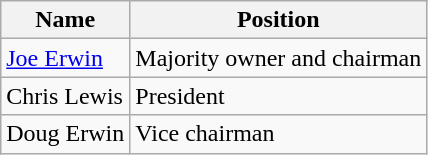<table class="wikitable">
<tr>
<th>Name</th>
<th>Position</th>
</tr>
<tr>
<td> <a href='#'>Joe Erwin</a></td>
<td>Majority owner and chairman</td>
</tr>
<tr>
<td> Chris Lewis</td>
<td>President</td>
</tr>
<tr>
<td> Doug Erwin</td>
<td>Vice chairman</td>
</tr>
</table>
